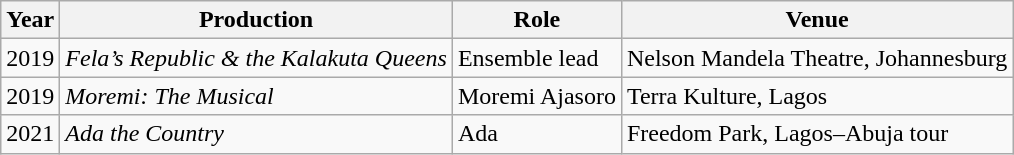<table class="wikitable">
<tr>
<th>Year</th>
<th>Production</th>
<th>Role</th>
<th>Venue</th>
</tr>
<tr>
<td>2019</td>
<td><em>Fela’s Republic & the Kalakuta Queens</em></td>
<td>Ensemble lead</td>
<td>Nelson Mandela Theatre, Johannesburg</td>
</tr>
<tr>
<td>2019</td>
<td><em>Moremi: The Musical</em></td>
<td>Moremi Ajasoro</td>
<td>Terra Kulture, Lagos</td>
</tr>
<tr>
<td>2021</td>
<td><em>Ada the Country</em></td>
<td>Ada</td>
<td>Freedom Park, Lagos–Abuja tour</td>
</tr>
</table>
